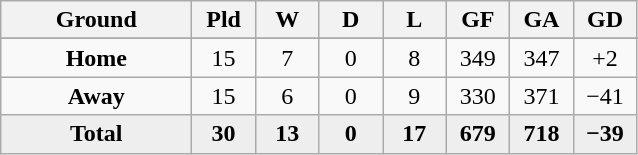<table class="wikitable" style="text-align: center;">
<tr>
<th width="120">Ground</th>
<th width="35">Pld</th>
<th width="35">W</th>
<th width="35">D</th>
<th width="35">L</th>
<th width="35">GF</th>
<th width="35">GA</th>
<th width="35">GD</th>
</tr>
<tr>
</tr>
<tr>
<td><strong>Home</strong></td>
<td>15</td>
<td>7</td>
<td>0</td>
<td>8</td>
<td>349</td>
<td>347</td>
<td>+2</td>
</tr>
<tr>
<td><strong>Away</strong></td>
<td>15</td>
<td>6</td>
<td>0</td>
<td>9</td>
<td>330</td>
<td>371</td>
<td>−41</td>
</tr>
<tr bgcolor=#EEEEEE>
<td><strong>Total</strong></td>
<td><strong>30</strong></td>
<td><strong>13</strong></td>
<td><strong>0</strong></td>
<td><strong>17</strong></td>
<td><strong>679</strong></td>
<td><strong>718</strong></td>
<td><strong>−39</strong></td>
</tr>
</table>
